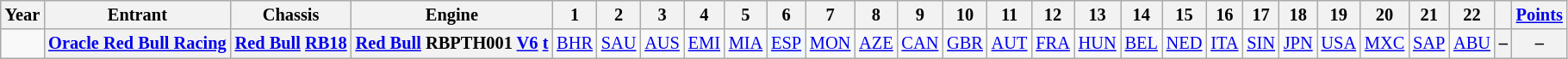<table class="wikitable" style="text-align:center; font-size:85%">
<tr>
<th>Year</th>
<th>Entrant</th>
<th>Chassis</th>
<th>Engine</th>
<th>1</th>
<th>2</th>
<th>3</th>
<th>4</th>
<th>5</th>
<th>6</th>
<th>7</th>
<th>8</th>
<th>9</th>
<th>10</th>
<th>11</th>
<th>12</th>
<th>13</th>
<th>14</th>
<th>15</th>
<th>16</th>
<th>17</th>
<th>18</th>
<th>19</th>
<th>20</th>
<th>21</th>
<th>22</th>
<th></th>
<th><a href='#'>Points</a></th>
</tr>
<tr>
<td id=2022R></td>
<th nowrap><a href='#'>Oracle Red Bull Racing</a></th>
<th nowrap><a href='#'>Red Bull</a> <a href='#'>RB18</a></th>
<th nowrap><a href='#'>Red Bull</a> RBPTH001 <a href='#'>V6</a> <a href='#'>t</a></th>
<td><a href='#'>BHR</a></td>
<td><a href='#'>SAU</a></td>
<td><a href='#'>AUS</a></td>
<td><a href='#'>EMI</a></td>
<td><a href='#'>MIA</a></td>
<td style="background:#F1F8FF;"><a href='#'>ESP</a><br></td>
<td><a href='#'>MON</a></td>
<td><a href='#'>AZE</a></td>
<td><a href='#'>CAN</a></td>
<td><a href='#'>GBR</a></td>
<td><a href='#'>AUT</a></td>
<td><a href='#'>FRA</a></td>
<td><a href='#'>HUN</a></td>
<td><a href='#'>BEL</a></td>
<td><a href='#'>NED</a></td>
<td><a href='#'>ITA</a></td>
<td><a href='#'>SIN</a></td>
<td><a href='#'>JPN</a></td>
<td><a href='#'>USA</a></td>
<td><a href='#'>MXC</a></td>
<td><a href='#'>SAP</a></td>
<td><a href='#'>ABU</a></td>
<th>–</th>
<th>–</th>
</tr>
</table>
